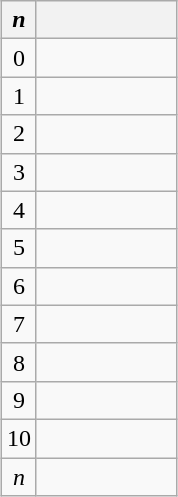<table class="wikitable" style="margin:0.5em auto">
<tr>
<th width="20%"><em>n</em></th>
<th></th>
</tr>
<tr>
<td align="center">0</td>
<td></td>
</tr>
<tr>
<td align="center">1</td>
<td></td>
</tr>
<tr>
<td align="center">2</td>
<td></td>
</tr>
<tr>
<td align="center">3</td>
<td></td>
</tr>
<tr>
<td align="center">4</td>
<td></td>
</tr>
<tr>
<td align="center">5</td>
<td></td>
</tr>
<tr>
<td align="center">6</td>
<td></td>
</tr>
<tr>
<td align="center">7</td>
<td></td>
</tr>
<tr>
<td align="center">8</td>
<td></td>
</tr>
<tr>
<td align="center">9</td>
<td></td>
</tr>
<tr>
<td align="center">10</td>
<td></td>
</tr>
<tr>
<td align="center"><em>n</em></td>
<td></td>
</tr>
</table>
